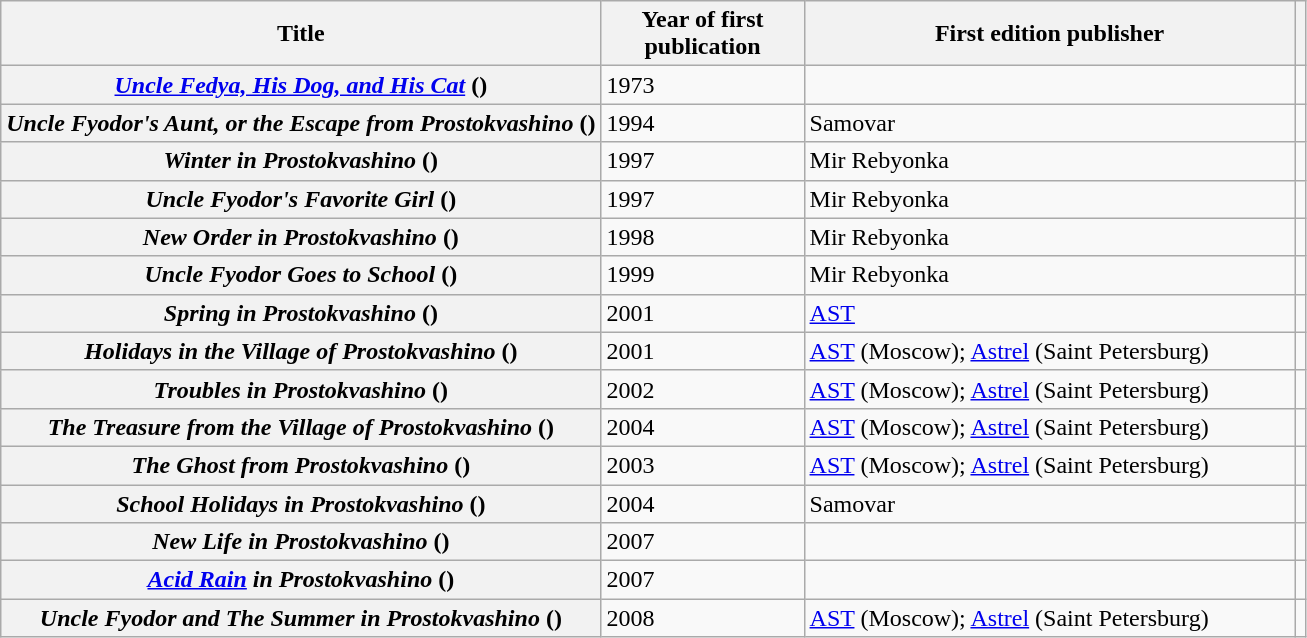<table class="wikitable plainrowheaders sortable" style="margin-right: 0;">
<tr>
<th scope="col">Title</th>
<th scope="col" style="width: 8em;">Year of first publication</th>
<th scope="col" style="width: 20em;">First edition publisher</th>
<th scope="col" class="unsortable"></th>
</tr>
<tr>
<th scope="row"><em><a href='#'>Uncle Fedya, His Dog, and His Cat</a></em> ()</th>
<td>1973</td>
<td></td>
<td style="text-align: center;"></td>
</tr>
<tr>
<th scope="row"><em>Uncle Fyodor's Aunt, or the Escape from Prostokvashino</em> ()</th>
<td>1994</td>
<td>Samovar</td>
<td style="text-align: center;"></td>
</tr>
<tr>
<th scope="row"><em>Winter in Prostokvashino</em> ()</th>
<td>1997</td>
<td>Mir Rebyonka</td>
<td style="text-align: center;"></td>
</tr>
<tr>
<th scope="row"><em>Uncle Fyodor's Favorite Girl</em> ()</th>
<td>1997</td>
<td>Mir Rebyonka</td>
<td style="text-align: center;"></td>
</tr>
<tr>
<th scope="row"><em>New Order in Prostokvashino</em> ()</th>
<td>1998</td>
<td>Mir Rebyonka</td>
<td style="text-align: center;"></td>
</tr>
<tr>
<th scope="row"><em>Uncle Fyodor Goes to School</em> ()</th>
<td>1999</td>
<td>Mir Rebyonka</td>
<td style="text-align: center;"></td>
</tr>
<tr>
<th scope="row"><em>Spring in Prostokvashino</em> ()</th>
<td>2001</td>
<td><a href='#'>AST</a></td>
<td style="text-align: center;"></td>
</tr>
<tr>
<th scope="row"><em>Holidays in the Village of Prostokvashino</em> ()</th>
<td>2001</td>
<td><a href='#'>AST</a> (Moscow); <a href='#'>Astrel</a> (Saint Petersburg)</td>
<td style="text-align: center;"></td>
</tr>
<tr>
<th scope="row"><em>Troubles in Prostokvashino</em> ()</th>
<td>2002</td>
<td><a href='#'>AST</a> (Moscow); <a href='#'>Astrel</a> (Saint Petersburg)</td>
<td style="text-align: center;"></td>
</tr>
<tr>
<th scope="row"><em>The Treasure from the Village of Prostokvashino</em> ()</th>
<td>2004</td>
<td><a href='#'>AST</a> (Moscow); <a href='#'>Astrel</a> (Saint Petersburg)</td>
<td style="text-align: center;"></td>
</tr>
<tr>
<th scope="row"><em>The Ghost from Prostokvashino</em> ()</th>
<td>2003</td>
<td><a href='#'>AST</a> (Moscow); <a href='#'>Astrel</a> (Saint Petersburg)</td>
<td style="text-align: center;"></td>
</tr>
<tr>
<th scope="row"><em>School Holidays in Prostokvashino</em> ()</th>
<td>2004</td>
<td>Samovar</td>
<td style="text-align: center;"></td>
</tr>
<tr>
<th scope="row"><em>New Life in Prostokvashino</em> ()</th>
<td>2007</td>
<td></td>
<td style="text-align: center;"></td>
</tr>
<tr>
<th scope="row"><em><a href='#'>Acid Rain</a> in Prostokvashino</em> ()</th>
<td>2007</td>
<td></td>
<td style="text-align: center;"></td>
</tr>
<tr>
<th scope="row"><em>Uncle Fyodor and The Summer in Prostokvashino</em> ()</th>
<td>2008</td>
<td><a href='#'>AST</a> (Moscow); <a href='#'>Astrel</a> (Saint Petersburg)</td>
<td style="text-align: center;"></td>
</tr>
</table>
